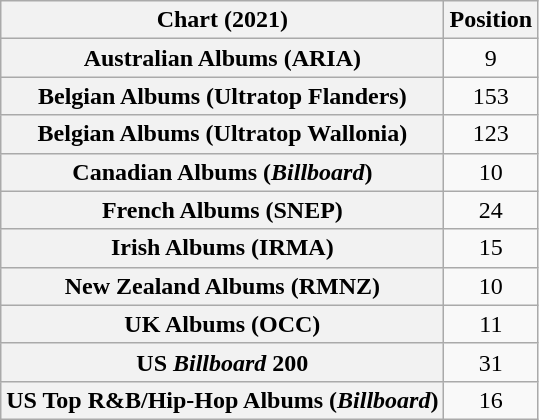<table class="wikitable sortable plainrowheaders" style="text-align:center">
<tr>
<th scope="col">Chart (2021)</th>
<th scope="col">Position</th>
</tr>
<tr>
<th scope="row">Australian Albums (ARIA)</th>
<td>9</td>
</tr>
<tr>
<th scope="row">Belgian Albums (Ultratop Flanders)</th>
<td>153</td>
</tr>
<tr>
<th scope="row">Belgian Albums (Ultratop Wallonia)</th>
<td>123</td>
</tr>
<tr>
<th scope="row">Canadian Albums (<em>Billboard</em>)</th>
<td>10</td>
</tr>
<tr>
<th scope="row">French Albums (SNEP)</th>
<td>24</td>
</tr>
<tr>
<th scope="row">Irish Albums (IRMA)</th>
<td>15</td>
</tr>
<tr>
<th scope="row">New Zealand Albums (RMNZ)</th>
<td>10</td>
</tr>
<tr>
<th scope="row">UK Albums (OCC)</th>
<td>11</td>
</tr>
<tr>
<th scope="row">US <em>Billboard</em> 200</th>
<td>31</td>
</tr>
<tr>
<th scope="row">US Top R&B/Hip-Hop Albums (<em>Billboard</em>)</th>
<td>16</td>
</tr>
</table>
